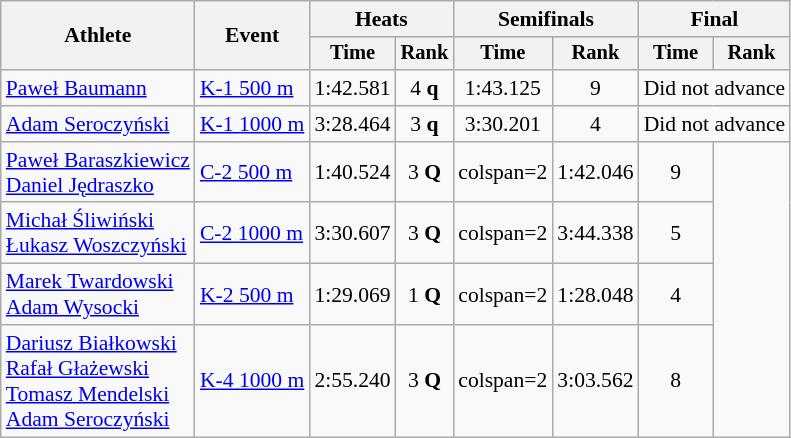<table class="wikitable" style="font-size:90%">
<tr>
<th rowspan=2>Athlete</th>
<th rowspan=2>Event</th>
<th colspan=2>Heats</th>
<th colspan=2>Semifinals</th>
<th colspan=2>Final</th>
</tr>
<tr style="font-size:95%">
<th>Time</th>
<th>Rank</th>
<th>Time</th>
<th>Rank</th>
<th>Time</th>
<th>Rank</th>
</tr>
<tr align=center>
<td align=left><a href='#'>Paweł Baumann</a></td>
<td align=left><a href='#'>K-1 500 m</a></td>
<td>1:42.581</td>
<td>4 <strong>q</strong></td>
<td>1:43.125</td>
<td>9</td>
<td colspan=2>Did not advance</td>
</tr>
<tr align=center>
<td align=left><a href='#'>Adam Seroczyński</a></td>
<td align=left><a href='#'>K-1 1000 m</a></td>
<td>3:28.464</td>
<td>3 <strong>q</strong></td>
<td>3:30.201</td>
<td>4</td>
<td colspan=2>Did not advance</td>
</tr>
<tr align=center>
<td align=left><a href='#'>Paweł Baraszkiewicz</a><br><a href='#'>Daniel Jędraszko</a></td>
<td align=left><a href='#'>C-2 500 m</a></td>
<td>1:40.524</td>
<td>3 <strong>Q</strong></td>
<td>colspan=2 </td>
<td>1:42.046</td>
<td>9</td>
</tr>
<tr align=center>
<td align=left><a href='#'>Michał Śliwiński</a><br><a href='#'>Łukasz Woszczyński</a></td>
<td align=left><a href='#'>C-2 1000 m</a></td>
<td>3:30.607</td>
<td>3 <strong>Q</strong></td>
<td>colspan=2 </td>
<td>3:44.338</td>
<td>5</td>
</tr>
<tr align=center>
<td align=left><a href='#'>Marek Twardowski</a><br><a href='#'>Adam Wysocki</a></td>
<td align=left><a href='#'>K-2 500 m</a></td>
<td>1:29.069</td>
<td>1 <strong>Q</strong></td>
<td>colspan=2 </td>
<td>1:28.048</td>
<td>4</td>
</tr>
<tr align=center>
<td align=left><a href='#'>Dariusz Białkowski</a><br><a href='#'>Rafał Głażewski</a><br><a href='#'>Tomasz Mendelski</a><br><a href='#'>Adam Seroczyński</a></td>
<td align=left><a href='#'>K-4 1000 m</a></td>
<td>2:55.240</td>
<td>3 <strong>Q</strong></td>
<td>colspan=2 </td>
<td>3:03.562</td>
<td>8</td>
</tr>
</table>
